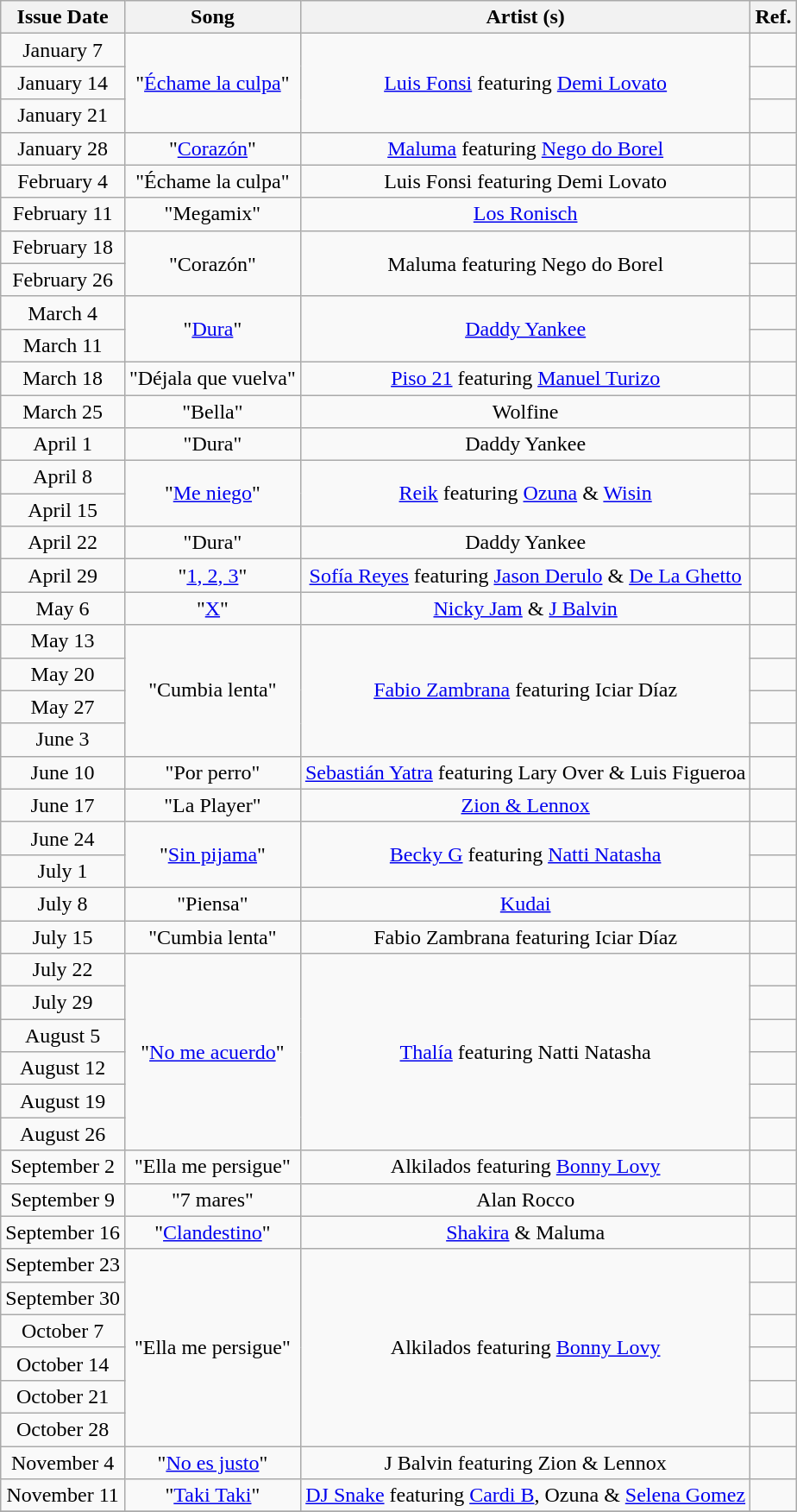<table class="wikitable" style="text-align: center;">
<tr>
<th style="text-align: center;">Issue Date</th>
<th style="text-align: center;">Song</th>
<th style="text-align: center;">Artist (s)</th>
<th style="text-align: center;">Ref.</th>
</tr>
<tr>
<td>January 7</td>
<td rowspan=3>"<a href='#'>Échame la culpa</a>"</td>
<td rowspan=3><a href='#'>Luis Fonsi</a> featuring <a href='#'>Demi Lovato</a></td>
<td></td>
</tr>
<tr>
<td>January 14</td>
<td></td>
</tr>
<tr>
<td>January 21</td>
<td></td>
</tr>
<tr>
<td>January 28</td>
<td>"<a href='#'>Corazón</a>"</td>
<td><a href='#'>Maluma</a> featuring <a href='#'>Nego do Borel</a></td>
<td></td>
</tr>
<tr>
<td>February 4</td>
<td>"Échame la culpa"</td>
<td>Luis Fonsi featuring Demi Lovato</td>
<td></td>
</tr>
<tr>
<td>February 11</td>
<td>"Megamix"</td>
<td><a href='#'>Los Ronisch</a></td>
<td></td>
</tr>
<tr>
<td>February 18</td>
<td rowspan=2>"Corazón"</td>
<td rowspan=2>Maluma featuring Nego do Borel</td>
<td></td>
</tr>
<tr>
<td>February 26</td>
<td></td>
</tr>
<tr>
<td>March 4</td>
<td rowspan=2>"<a href='#'>Dura</a>"</td>
<td rowspan=2><a href='#'>Daddy Yankee</a></td>
<td></td>
</tr>
<tr>
<td>March 11</td>
<td></td>
</tr>
<tr>
<td>March 18</td>
<td>"Déjala que vuelva"</td>
<td><a href='#'>Piso 21</a> featuring <a href='#'>Manuel Turizo</a></td>
<td></td>
</tr>
<tr>
<td>March 25</td>
<td>"Bella"</td>
<td>Wolfine</td>
<td></td>
</tr>
<tr>
<td>April 1</td>
<td>"Dura"</td>
<td>Daddy Yankee</td>
<td></td>
</tr>
<tr>
<td>April 8</td>
<td rowspan=2>"<a href='#'>Me niego</a>"</td>
<td rowspan=2><a href='#'>Reik</a> featuring <a href='#'>Ozuna</a> & <a href='#'>Wisin</a></td>
<td></td>
</tr>
<tr>
<td>April 15</td>
<td></td>
</tr>
<tr>
<td>April 22</td>
<td>"Dura"</td>
<td>Daddy Yankee</td>
<td></td>
</tr>
<tr>
<td>April 29</td>
<td>"<a href='#'>1, 2, 3</a>"</td>
<td><a href='#'>Sofía Reyes</a> featuring <a href='#'>Jason Derulo</a> & <a href='#'>De La Ghetto</a></td>
<td></td>
</tr>
<tr>
<td>May 6</td>
<td>"<a href='#'>X</a>"</td>
<td><a href='#'>Nicky Jam</a> & <a href='#'>J Balvin</a></td>
<td></td>
</tr>
<tr>
<td>May 13</td>
<td rowspan=4>"Cumbia lenta"</td>
<td rowspan=4><a href='#'>Fabio Zambrana</a> featuring Iciar Díaz</td>
<td></td>
</tr>
<tr>
<td>May 20</td>
<td></td>
</tr>
<tr>
<td>May 27</td>
<td></td>
</tr>
<tr>
<td>June 3</td>
<td></td>
</tr>
<tr>
<td>June 10</td>
<td rowspan=1>"Por perro"</td>
<td rowspan=1><a href='#'>Sebastián Yatra</a> featuring Lary Over & Luis Figueroa</td>
<td></td>
</tr>
<tr>
<td>June 17</td>
<td rowspan=1>"La Player"</td>
<td rowspan=1><a href='#'>Zion & Lennox</a></td>
<td></td>
</tr>
<tr>
<td>June 24</td>
<td rowspan=2>"<a href='#'>Sin pijama</a>"</td>
<td rowspan=2><a href='#'>Becky G</a> featuring <a href='#'>Natti Natasha</a></td>
<td></td>
</tr>
<tr>
<td>July 1</td>
<td></td>
</tr>
<tr>
<td>July 8</td>
<td rowspan=1>"Piensa"</td>
<td rowspan=1><a href='#'>Kudai</a></td>
<td></td>
</tr>
<tr>
<td>July 15</td>
<td rowspan=1>"Cumbia lenta"</td>
<td rowspan=1>Fabio Zambrana featuring Iciar Díaz</td>
<td></td>
</tr>
<tr>
<td>July 22</td>
<td rowspan=6>"<a href='#'>No me acuerdo</a>"</td>
<td rowspan=6><a href='#'>Thalía</a> featuring Natti Natasha</td>
<td></td>
</tr>
<tr>
<td>July 29</td>
<td></td>
</tr>
<tr>
<td>August 5</td>
<td></td>
</tr>
<tr>
<td>August 12</td>
<td></td>
</tr>
<tr>
<td>August 19</td>
<td></td>
</tr>
<tr>
<td>August 26</td>
<td></td>
</tr>
<tr>
<td>September 2</td>
<td rowspan=1>"Ella me persigue"</td>
<td rowspan=1>Alkilados featuring <a href='#'>Bonny Lovy</a></td>
<td></td>
</tr>
<tr>
<td>September 9</td>
<td rowspan=1>"7 mares"</td>
<td rowspan=1>Alan Rocco</td>
<td></td>
</tr>
<tr>
<td>September 16</td>
<td rowspan=1>"<a href='#'>Clandestino</a>"</td>
<td rowspan=1><a href='#'>Shakira</a> & Maluma</td>
<td></td>
</tr>
<tr>
<td>September 23</td>
<td rowspan=6>"Ella me persigue"</td>
<td rowspan=6>Alkilados featuring <a href='#'>Bonny Lovy</a></td>
<td></td>
</tr>
<tr>
<td>September 30</td>
<td></td>
</tr>
<tr>
<td>October 7</td>
<td></td>
</tr>
<tr>
<td>October 14</td>
<td></td>
</tr>
<tr>
<td>October 21</td>
<td></td>
</tr>
<tr>
<td>October 28</td>
<td></td>
</tr>
<tr>
<td>November 4</td>
<td rowspan=1>"<a href='#'>No es justo</a>"</td>
<td rowspan=1>J Balvin featuring Zion & Lennox</td>
<td></td>
</tr>
<tr>
<td>November 11</td>
<td rowspan=1>"<a href='#'>Taki Taki</a>"</td>
<td rowspan=1><a href='#'>DJ Snake</a> featuring <a href='#'>Cardi B</a>, Ozuna & <a href='#'>Selena Gomez</a></td>
<td></td>
</tr>
<tr>
</tr>
</table>
